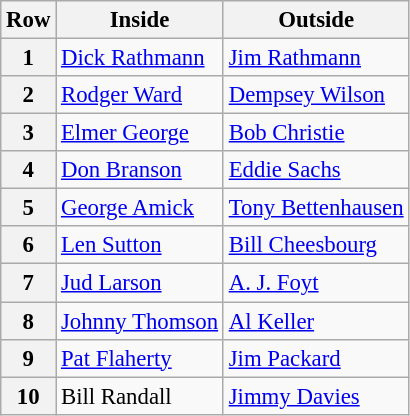<table class="wikitable" style="font-size: 95%;">
<tr>
<th>Row</th>
<th>Inside</th>
<th>Outside</th>
</tr>
<tr>
<th>1</th>
<td><a href='#'>Dick Rathmann</a></td>
<td><a href='#'>Jim Rathmann</a></td>
</tr>
<tr>
<th>2</th>
<td><a href='#'>Rodger Ward</a></td>
<td><a href='#'>Dempsey Wilson</a></td>
</tr>
<tr>
<th>3</th>
<td><a href='#'>Elmer George</a></td>
<td><a href='#'>Bob Christie</a></td>
</tr>
<tr>
<th>4</th>
<td><a href='#'>Don Branson</a></td>
<td><a href='#'>Eddie Sachs</a></td>
</tr>
<tr>
<th>5</th>
<td><a href='#'>George Amick</a></td>
<td><a href='#'>Tony Bettenhausen</a></td>
</tr>
<tr>
<th>6</th>
<td><a href='#'>Len Sutton</a></td>
<td><a href='#'>Bill Cheesbourg</a></td>
</tr>
<tr>
<th>7</th>
<td><a href='#'>Jud Larson</a></td>
<td><a href='#'>A. J. Foyt</a></td>
</tr>
<tr>
<th>8</th>
<td><a href='#'>Johnny Thomson</a></td>
<td><a href='#'>Al Keller</a></td>
</tr>
<tr>
<th>9</th>
<td><a href='#'>Pat Flaherty</a></td>
<td><a href='#'>Jim Packard</a></td>
</tr>
<tr>
<th>10</th>
<td>Bill Randall</td>
<td><a href='#'>Jimmy Davies</a></td>
</tr>
</table>
